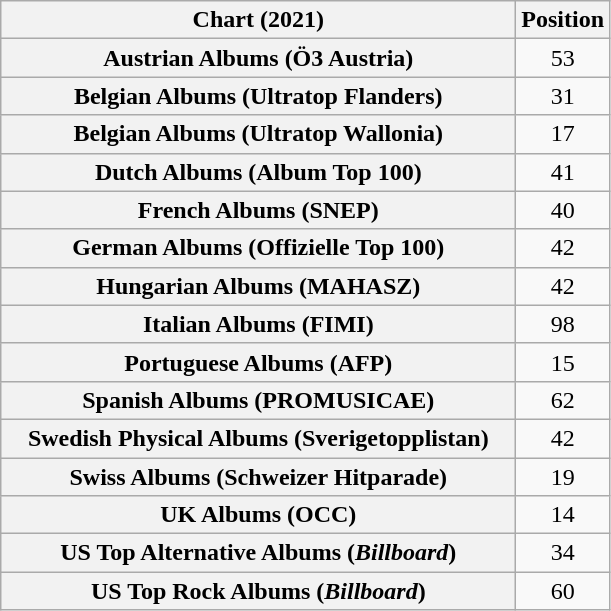<table class="wikitable sortable plainrowheaders" style="text-align:center">
<tr>
<th scope="col" style="width:21em;">Chart (2021)</th>
<th scope="col">Position</th>
</tr>
<tr>
<th scope="row">Austrian Albums (Ö3 Austria)</th>
<td>53</td>
</tr>
<tr>
<th scope="row">Belgian Albums (Ultratop Flanders)</th>
<td>31</td>
</tr>
<tr>
<th scope="row">Belgian Albums (Ultratop Wallonia)</th>
<td>17</td>
</tr>
<tr>
<th scope="row">Dutch Albums (Album Top 100)</th>
<td>41</td>
</tr>
<tr>
<th scope="row">French Albums (SNEP)</th>
<td>40</td>
</tr>
<tr>
<th scope="row">German Albums (Offizielle Top 100)</th>
<td>42</td>
</tr>
<tr>
<th scope="row">Hungarian Albums (MAHASZ)</th>
<td>42</td>
</tr>
<tr>
<th scope="row">Italian Albums (FIMI)</th>
<td>98</td>
</tr>
<tr>
<th scope="row">Portuguese Albums (AFP)</th>
<td>15</td>
</tr>
<tr>
<th scope="row">Spanish Albums (PROMUSICAE)</th>
<td>62</td>
</tr>
<tr>
<th scope="row">Swedish Physical Albums (Sverigetopplistan)</th>
<td>42</td>
</tr>
<tr>
<th scope="row">Swiss Albums (Schweizer Hitparade)</th>
<td>19</td>
</tr>
<tr>
<th scope="row">UK Albums (OCC)</th>
<td>14</td>
</tr>
<tr>
<th scope="row">US Top Alternative Albums (<em>Billboard</em>)</th>
<td>34</td>
</tr>
<tr>
<th scope="row">US Top Rock Albums (<em>Billboard</em>)</th>
<td>60</td>
</tr>
</table>
